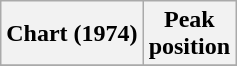<table class="wikitable plainrowheaders" style="text-align:center">
<tr>
<th scope="col">Chart (1974)</th>
<th scope="col">Peak<br>position</th>
</tr>
<tr>
</tr>
</table>
